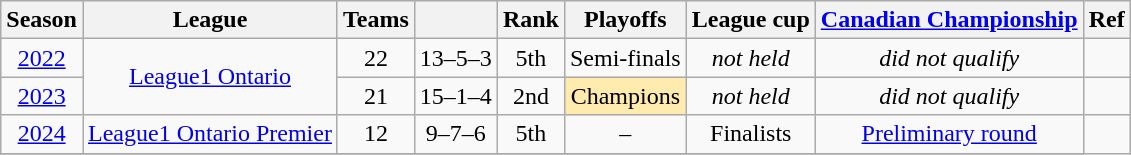<table class="wikitable" style="text-align: center;">
<tr>
<th>Season</th>
<th>League</th>
<th>Teams</th>
<th></th>
<th>Rank</th>
<th>Playoffs</th>
<th>League cup</th>
<th><a href='#'>Canadian Championship</a></th>
<th>Ref</th>
</tr>
<tr>
<td><a href='#'>2022</a></td>
<td rowspan="2"><a href='#'>League1 Ontario</a></td>
<td>22</td>
<td>13–5–3</td>
<td>5th</td>
<td>Semi-finals</td>
<td><em>not held</em></td>
<td><em>did not qualify</em></td>
<td></td>
</tr>
<tr>
<td><a href='#'>2023</a></td>
<td>21</td>
<td>15–1–4</td>
<td>2nd</td>
<td bgcolor="FFEBAD">Champions</td>
<td><em>not held</em></td>
<td><em>did not qualify</em></td>
<td></td>
</tr>
<tr>
<td><a href='#'>2024</a></td>
<td><a href='#'>League1 Ontario Premier</a></td>
<td>12</td>
<td>9–7–6</td>
<td>5th</td>
<td>–</td>
<td>Finalists</td>
<td><a href='#'>Preliminary round</a></td>
</tr>
<tr>
</tr>
</table>
